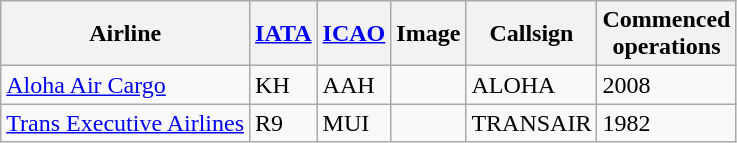<table class="wikitable">
<tr>
<th>Airline</th>
<th><a href='#'>IATA</a></th>
<th><a href='#'>ICAO</a></th>
<th>Image</th>
<th>Callsign</th>
<th>Commenced<br>operations</th>
</tr>
<tr>
<td><a href='#'>Aloha Air Cargo</a></td>
<td>KH</td>
<td>AAH</td>
<td></td>
<td>ALOHA</td>
<td>2008</td>
</tr>
<tr>
<td><a href='#'>Trans Executive Airlines</a></td>
<td>R9</td>
<td>MUI</td>
<td></td>
<td>TRANSAIR</td>
<td>1982</td>
</tr>
</table>
